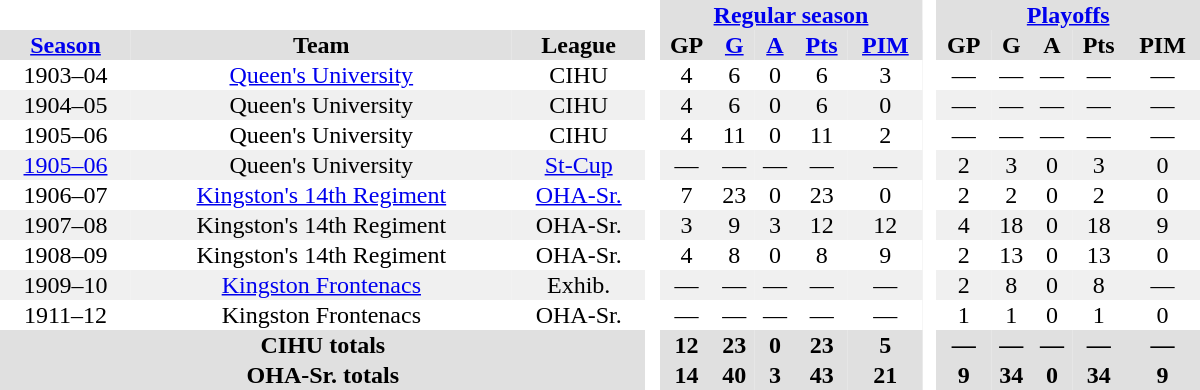<table border="0" cellpadding="1" cellspacing="0" style="text-align:center; width:50em">
<tr bgcolor="#e0e0e0">
<th colspan="3" bgcolor="#ffffff"> </th>
<th rowspan="99" bgcolor="#ffffff"> </th>
<th colspan="5"><a href='#'>Regular season</a></th>
<th rowspan="99" bgcolor="#ffffff"> </th>
<th colspan="5"><a href='#'>Playoffs</a></th>
</tr>
<tr bgcolor="#e0e0e0">
<th><a href='#'>Season</a></th>
<th>Team</th>
<th>League</th>
<th>GP</th>
<th><a href='#'>G</a></th>
<th><a href='#'>A</a></th>
<th><a href='#'>Pts</a></th>
<th><a href='#'>PIM</a></th>
<th>GP</th>
<th>G</th>
<th>A</th>
<th>Pts</th>
<th>PIM</th>
</tr>
<tr>
<td>1903–04</td>
<td><a href='#'>Queen's University</a></td>
<td>CIHU</td>
<td>4</td>
<td>6</td>
<td>0</td>
<td>6</td>
<td>3</td>
<td>—</td>
<td>—</td>
<td>—</td>
<td>—</td>
<td>—</td>
</tr>
<tr bgcolor="#f0f0f0">
<td>1904–05</td>
<td>Queen's University</td>
<td>CIHU</td>
<td>4</td>
<td>6</td>
<td>0</td>
<td>6</td>
<td>0</td>
<td>—</td>
<td>—</td>
<td>—</td>
<td>—</td>
<td>—</td>
</tr>
<tr>
<td>1905–06</td>
<td>Queen's University</td>
<td>CIHU</td>
<td>4</td>
<td>11</td>
<td>0</td>
<td>11</td>
<td>2</td>
<td>—</td>
<td>—</td>
<td>—</td>
<td>—</td>
<td>—</td>
</tr>
<tr bgcolor="#f0f0f0">
<td><a href='#'>1905–06</a></td>
<td>Queen's University</td>
<td><a href='#'>St-Cup</a></td>
<td>—</td>
<td>—</td>
<td>—</td>
<td>—</td>
<td>—</td>
<td>2</td>
<td>3</td>
<td>0</td>
<td>3</td>
<td>0</td>
</tr>
<tr>
<td>1906–07</td>
<td><a href='#'>Kingston's 14th Regiment</a></td>
<td><a href='#'>OHA-Sr.</a></td>
<td>7</td>
<td>23</td>
<td>0</td>
<td>23</td>
<td>0</td>
<td>2</td>
<td>2</td>
<td>0</td>
<td>2</td>
<td>0</td>
</tr>
<tr bgcolor="#f0f0f0">
<td>1907–08</td>
<td>Kingston's 14th Regiment</td>
<td>OHA-Sr.</td>
<td>3</td>
<td>9</td>
<td>3</td>
<td>12</td>
<td>12</td>
<td>4</td>
<td>18</td>
<td>0</td>
<td>18</td>
<td>9</td>
</tr>
<tr>
<td>1908–09</td>
<td>Kingston's 14th Regiment</td>
<td>OHA-Sr.</td>
<td>4</td>
<td>8</td>
<td>0</td>
<td>8</td>
<td>9</td>
<td>2</td>
<td>13</td>
<td>0</td>
<td>13</td>
<td>0</td>
</tr>
<tr bgcolor="#f0f0f0">
<td>1909–10</td>
<td><a href='#'>Kingston Frontenacs</a></td>
<td>Exhib.</td>
<td>—</td>
<td>—</td>
<td>—</td>
<td>—</td>
<td>—</td>
<td>2</td>
<td>8</td>
<td>0</td>
<td>8</td>
<td>—</td>
</tr>
<tr>
<td>1911–12</td>
<td>Kingston Frontenacs</td>
<td>OHA-Sr.</td>
<td>—</td>
<td>—</td>
<td>—</td>
<td>—</td>
<td>—</td>
<td>1</td>
<td>1</td>
<td>0</td>
<td>1</td>
<td>0</td>
</tr>
<tr bgcolor="#e0e0e0">
<th colspan="3">CIHU totals</th>
<th>12</th>
<th>23</th>
<th>0</th>
<th>23</th>
<th>5</th>
<th>—</th>
<th>—</th>
<th>—</th>
<th>—</th>
<th>—</th>
</tr>
<tr bgcolor="#e0e0e0">
<th colspan="3">OHA-Sr. totals</th>
<th>14</th>
<th>40</th>
<th>3</th>
<th>43</th>
<th>21</th>
<th>9</th>
<th>34</th>
<th>0</th>
<th>34</th>
<th>9</th>
</tr>
</table>
